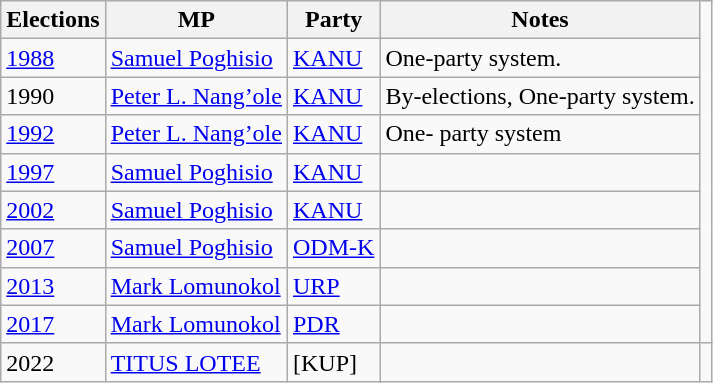<table class="wikitable">
<tr>
<th>Elections</th>
<th>MP</th>
<th>Party</th>
<th>Notes</th>
</tr>
<tr>
<td><a href='#'>1988</a></td>
<td><a href='#'>Samuel Poghisio</a></td>
<td><a href='#'>KANU</a></td>
<td>One-party system.</td>
</tr>
<tr>
<td>1990</td>
<td><a href='#'>Peter L. Nang’ole</a></td>
<td><a href='#'>KANU</a></td>
<td>By-elections, One-party system.</td>
</tr>
<tr>
<td><a href='#'>1992</a></td>
<td><a href='#'>Peter L. Nang’ole</a></td>
<td><a href='#'>KANU</a></td>
<td>One- party system</td>
</tr>
<tr>
<td><a href='#'>1997</a></td>
<td><a href='#'>Samuel Poghisio</a></td>
<td><a href='#'>KANU</a></td>
<td></td>
</tr>
<tr>
<td><a href='#'>2002</a></td>
<td><a href='#'>Samuel Poghisio</a></td>
<td><a href='#'>KANU</a></td>
<td></td>
</tr>
<tr>
<td><a href='#'>2007</a></td>
<td><a href='#'>Samuel Poghisio</a></td>
<td><a href='#'>ODM-K</a></td>
<td></td>
</tr>
<tr>
<td><a href='#'>2013</a></td>
<td><a href='#'>Mark Lomunokol</a></td>
<td><a href='#'>URP</a></td>
<td></td>
</tr>
<tr>
<td><a href='#'>2017</a></td>
<td><a href='#'>Mark Lomunokol</a></td>
<td><a href='#'>PDR</a></td>
<td></td>
</tr>
<tr>
<td>2022</td>
<td><a href='#'>TITUS LOTEE</a></td>
<td KENYA UNION PARTY>[KUP]</td>
<td></td>
<td></td>
</tr>
</table>
